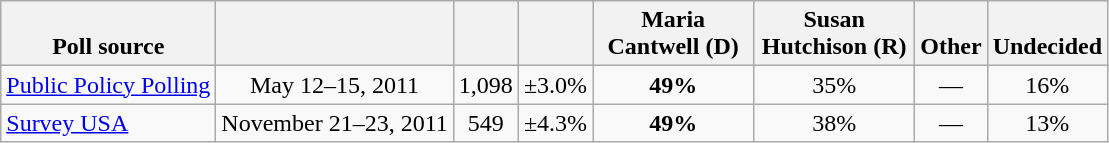<table class="wikitable" style="text-align:center">
<tr valign= bottom>
<th>Poll source</th>
<th></th>
<th></th>
<th></th>
<th style="width:100px;">Maria<br>Cantwell (D)</th>
<th style="width:100px;">Susan<br>Hutchison (R)</th>
<th>Other</th>
<th>Undecided</th>
</tr>
<tr>
<td align=left><a href='#'>Public Policy Polling</a></td>
<td>May 12–15, 2011</td>
<td>1,098</td>
<td>±3.0%</td>
<td><strong>49%</strong></td>
<td>35%</td>
<td>—</td>
<td>16%</td>
</tr>
<tr>
<td align=left><a href='#'>Survey USA</a></td>
<td>November 21–23, 2011</td>
<td>549</td>
<td>±4.3%</td>
<td><strong>49%</strong></td>
<td>38%</td>
<td>—</td>
<td>13%</td>
</tr>
</table>
